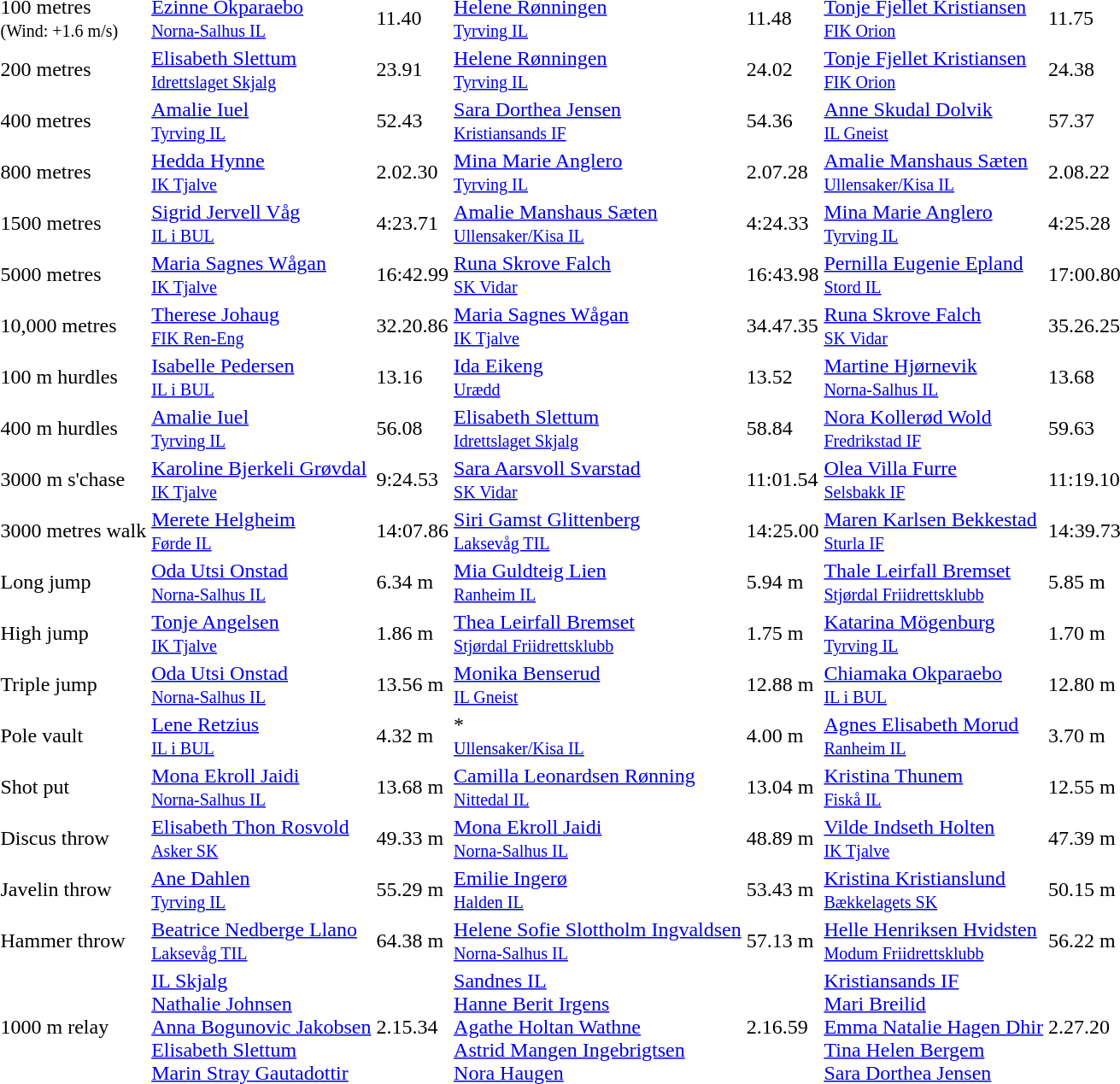<table>
<tr>
<td>100 metres<br><small>(Wind: +1.6 m/s)</small></td>
<td><a href='#'>Ezinne Okparaebo</a><br><small><a href='#'>Norna-Salhus IL</a></small></td>
<td>11.40</td>
<td><a href='#'>Helene Rønningen</a><br><small><a href='#'>Tyrving IL</a></small></td>
<td>11.48</td>
<td><a href='#'>Tonje Fjellet Kristiansen</a><br><small><a href='#'>FIK Orion</a></small></td>
<td>11.75</td>
</tr>
<tr>
<td>200 metres</td>
<td><a href='#'>Elisabeth Slettum</a><br><small><a href='#'>Idrettslaget Skjalg</a></small></td>
<td>23.91</td>
<td><a href='#'>Helene Rønningen</a><br><small><a href='#'>Tyrving IL</a></small></td>
<td>24.02</td>
<td><a href='#'>Tonje Fjellet Kristiansen</a><br><small><a href='#'>FIK Orion</a></small></td>
<td>24.38</td>
</tr>
<tr>
<td>400 metres</td>
<td><a href='#'>Amalie Iuel</a><br><small><a href='#'>Tyrving IL</a></small></td>
<td>52.43</td>
<td><a href='#'>Sara Dorthea Jensen</a><br><small><a href='#'>Kristiansands IF</a></small></td>
<td>54.36</td>
<td><a href='#'>Anne Skudal Dolvik</a><br><small><a href='#'>IL Gneist</a></small></td>
<td>57.37</td>
</tr>
<tr>
<td>800 metres</td>
<td><a href='#'>Hedda Hynne</a><br><small><a href='#'>IK Tjalve</a></small></td>
<td>2.02.30</td>
<td><a href='#'>Mina Marie Anglero</a><br><small><a href='#'>Tyrving IL</a></small></td>
<td>2.07.28</td>
<td><a href='#'>Amalie Manshaus Sæten</a><br><small><a href='#'>Ullensaker/Kisa IL</a></small></td>
<td>2.08.22</td>
</tr>
<tr>
<td>1500 metres</td>
<td><a href='#'>Sigrid Jervell Våg</a><br><small><a href='#'>IL i BUL</a></small></td>
<td>4:23.71</td>
<td><a href='#'>Amalie Manshaus Sæten</a><br><small><a href='#'>Ullensaker/Kisa IL</a></small></td>
<td>4:24.33</td>
<td><a href='#'>Mina Marie Anglero</a><br><small><a href='#'>Tyrving IL</a></small></td>
<td>4:25.28</td>
</tr>
<tr>
<td>5000 metres</td>
<td><a href='#'>Maria Sagnes Wågan</a><br><small><a href='#'>IK Tjalve</a></small></td>
<td>16:42.99</td>
<td><a href='#'>Runa Skrove Falch</a><br><small><a href='#'>SK Vidar</a></small></td>
<td>16:43.98</td>
<td><a href='#'>Pernilla Eugenie Epland</a><br><small><a href='#'>Stord IL</a></small></td>
<td>17:00.80</td>
</tr>
<tr>
<td>10,000 metres</td>
<td><a href='#'>Therese Johaug</a><br><small><a href='#'>FIK Ren-Eng</a></small></td>
<td>32.20.86</td>
<td><a href='#'>Maria Sagnes Wågan</a><br><small><a href='#'>IK Tjalve</a></small></td>
<td>34.47.35</td>
<td><a href='#'>Runa Skrove Falch</a><br><small><a href='#'>SK Vidar</a></small></td>
<td>35.26.25</td>
</tr>
<tr>
<td>100 m hurdles</td>
<td><a href='#'>Isabelle Pedersen</a><br><small><a href='#'>IL i BUL</a></small></td>
<td>13.16</td>
<td><a href='#'>Ida Eikeng</a><br><small><a href='#'>Urædd</a></small></td>
<td>13.52</td>
<td><a href='#'>Martine Hjørnevik</a><br><small><a href='#'>Norna-Salhus IL</a></small></td>
<td>13.68</td>
</tr>
<tr>
<td>400 m hurdles</td>
<td><a href='#'>Amalie Iuel</a><br><small><a href='#'>Tyrving IL</a></small></td>
<td>56.08</td>
<td><a href='#'>Elisabeth Slettum</a><br><small><a href='#'>Idrettslaget Skjalg</a></small></td>
<td>58.84</td>
<td><a href='#'>Nora Kollerød Wold</a><br><small><a href='#'>Fredrikstad IF</a></small></td>
<td>59.63</td>
</tr>
<tr>
<td>3000 m s'chase</td>
<td><a href='#'>Karoline Bjerkeli Grøvdal</a><br><small><a href='#'>IK Tjalve</a></small></td>
<td>9:24.53</td>
<td><a href='#'>Sara Aarsvoll Svarstad</a><br><small><a href='#'>SK Vidar</a></small></td>
<td>11:01.54</td>
<td><a href='#'>Olea Villa Furre</a><br><small><a href='#'>Selsbakk IF</a></small></td>
<td>11:19.10</td>
</tr>
<tr>
<td>3000 metres walk</td>
<td><a href='#'>Merete Helgheim</a><br><small><a href='#'>Førde IL</a></small></td>
<td>14:07.86</td>
<td><a href='#'>Siri Gamst Glittenberg</a><br><small><a href='#'>Laksevåg TIL</a></small></td>
<td>14:25.00</td>
<td><a href='#'>Maren Karlsen Bekkestad</a><br><small><a href='#'>Sturla IF</a></small></td>
<td>14:39.73</td>
</tr>
<tr>
<td>Long jump</td>
<td><a href='#'>Oda Utsi Onstad</a><br><small><a href='#'>Norna-Salhus IL</a></small></td>
<td>6.34 m</td>
<td><a href='#'>Mia Guldteig Lien</a><br><small><a href='#'>Ranheim IL</a></small></td>
<td>5.94 m</td>
<td><a href='#'>Thale Leirfall Bremset</a><br><small><a href='#'>Stjørdal Friidrettsklubb</a></small></td>
<td>5.85 m</td>
</tr>
<tr>
<td>High jump</td>
<td><a href='#'>Tonje Angelsen</a><br><small><a href='#'>IK Tjalve</a></small></td>
<td>1.86 m</td>
<td><a href='#'>Thea Leirfall Bremset</a><br><small><a href='#'>Stjørdal Friidrettsklubb</a></small></td>
<td>1.75 m</td>
<td><a href='#'>Katarina Mögenburg</a><br><small><a href='#'>Tyrving IL</a></small></td>
<td>1.70 m</td>
</tr>
<tr>
<td>Triple jump</td>
<td><a href='#'>Oda Utsi Onstad</a><br><small><a href='#'>Norna-Salhus IL</a></small></td>
<td>13.56 m</td>
<td><a href='#'>Monika Benserud</a><br><small><a href='#'>IL Gneist</a></small></td>
<td>12.88 m</td>
<td><a href='#'>Chiamaka Okparaebo</a><br><small><a href='#'>IL i BUL</a></small></td>
<td>12.80 m</td>
</tr>
<tr>
<td>Pole vault</td>
<td><a href='#'>Lene Retzius</a><br><small><a href='#'>IL i BUL</a></small></td>
<td>4.32 m</td>
<td>* <br><small><a href='#'>Ullensaker/Kisa IL</a></small></td>
<td>4.00 m</td>
<td><a href='#'>Agnes Elisabeth Morud</a><br><small><a href='#'>Ranheim IL</a></small></td>
<td>3.70 m</td>
</tr>
<tr>
<td>Shot put</td>
<td><a href='#'>Mona Ekroll Jaidi</a><br><small><a href='#'>Norna-Salhus IL</a></small></td>
<td>13.68 m</td>
<td><a href='#'>Camilla Leonardsen Rønning</a><br><small><a href='#'>Nittedal IL</a></small></td>
<td>13.04 m</td>
<td><a href='#'>Kristina Thunem</a><br><small><a href='#'>Fiskå IL</a></small></td>
<td>12.55 m</td>
</tr>
<tr>
<td>Discus throw</td>
<td><a href='#'>Elisabeth Thon Rosvold</a><br><small><a href='#'>Asker SK</a></small></td>
<td>49.33 m</td>
<td><a href='#'>Mona Ekroll Jaidi</a><br><small><a href='#'>Norna-Salhus IL</a></small></td>
<td>48.89 m</td>
<td><a href='#'>Vilde Indseth Holten</a><br><small><a href='#'>IK Tjalve</a></small></td>
<td>47.39 m</td>
</tr>
<tr>
<td>Javelin throw</td>
<td><a href='#'>Ane Dahlen</a><br><small><a href='#'>Tyrving IL</a></small></td>
<td>55.29 m</td>
<td><a href='#'>Emilie Ingerø</a><br><small><a href='#'>Halden IL</a></small></td>
<td>53.43 m</td>
<td><a href='#'>Kristina Kristianslund</a><br><small><a href='#'>Bækkelagets SK</a></small></td>
<td>50.15 m</td>
</tr>
<tr>
<td>Hammer throw</td>
<td><a href='#'>Beatrice Nedberge Llano</a><br><small><a href='#'>Laksevåg TIL</a></small></td>
<td>64.38 m</td>
<td><a href='#'>Helene Sofie Slottholm Ingvaldsen</a><br><small><a href='#'>Norna-Salhus IL</a></small></td>
<td>57.13 m</td>
<td><a href='#'>Helle Henriksen Hvidsten</a><br><small><a href='#'>Modum Friidrettsklubb</a></small></td>
<td>56.22 m</td>
</tr>
<tr>
<td>1000 m relay</td>
<td><a href='#'>IL Skjalg</a><br><a href='#'>Nathalie Johnsen</a><br><a href='#'>Anna Bogunovic Jakobsen</a><br><a href='#'>Elisabeth Slettum</a><br><a href='#'>Marin Stray Gautadottir</a></td>
<td>2.15.34</td>
<td><a href='#'>Sandnes IL</a><br><a href='#'>Hanne Berit Irgens</a><br><a href='#'>Agathe Holtan Wathne</a><br><a href='#'>Astrid Mangen Ingebrigtsen</a><br><a href='#'>Nora Haugen</a><br></td>
<td>2.16.59</td>
<td><a href='#'>Kristiansands IF</a><br><a href='#'>Mari Breilid</a><br><a href='#'>Emma Natalie Hagen Dhir</a><br><a href='#'>Tina Helen Bergem</a><br><a href='#'>Sara Dorthea Jensen</a></td>
<td>2.27.20</td>
</tr>
</table>
